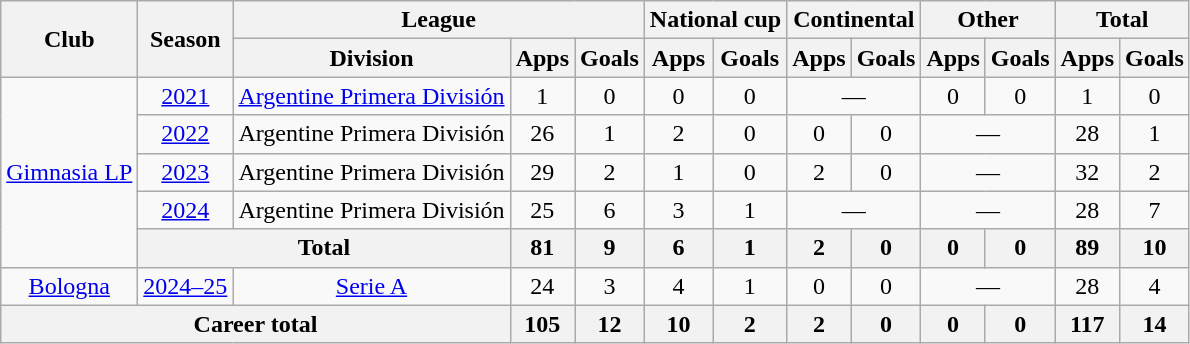<table class="wikitable" style="text-align:center">
<tr>
<th rowspan="2">Club</th>
<th rowspan="2">Season</th>
<th colspan="3">League</th>
<th colspan="2">National cup</th>
<th colspan="2">Continental</th>
<th colspan="2">Other</th>
<th colspan="2">Total</th>
</tr>
<tr>
<th>Division</th>
<th>Apps</th>
<th>Goals</th>
<th>Apps</th>
<th>Goals</th>
<th>Apps</th>
<th>Goals</th>
<th>Apps</th>
<th>Goals</th>
<th>Apps</th>
<th>Goals</th>
</tr>
<tr>
<td rowspan="5"><a href='#'>Gimnasia LP</a></td>
<td><a href='#'>2021</a></td>
<td><a href='#'>Argentine Primera División</a></td>
<td>1</td>
<td>0</td>
<td>0</td>
<td>0</td>
<td colspan="2">—</td>
<td>0</td>
<td>0</td>
<td>1</td>
<td>0</td>
</tr>
<tr>
<td><a href='#'>2022</a></td>
<td>Argentine Primera División</td>
<td>26</td>
<td>1</td>
<td>2</td>
<td>0</td>
<td>0</td>
<td>0</td>
<td colspan="2">—</td>
<td>28</td>
<td>1</td>
</tr>
<tr>
<td><a href='#'>2023</a></td>
<td>Argentine Primera División</td>
<td>29</td>
<td>2</td>
<td>1</td>
<td>0</td>
<td>2</td>
<td>0</td>
<td colspan="2">—</td>
<td>32</td>
<td>2</td>
</tr>
<tr>
<td><a href='#'>2024</a></td>
<td>Argentine Primera División</td>
<td>25</td>
<td>6</td>
<td>3</td>
<td>1</td>
<td colspan="2">—</td>
<td colspan="2">—</td>
<td>28</td>
<td>7</td>
</tr>
<tr>
<th colspan="2">Total</th>
<th>81</th>
<th>9</th>
<th>6</th>
<th>1</th>
<th>2</th>
<th>0</th>
<th>0</th>
<th>0</th>
<th>89</th>
<th>10</th>
</tr>
<tr>
<td><a href='#'>Bologna</a></td>
<td><a href='#'>2024–25</a></td>
<td><a href='#'>Serie A</a></td>
<td>24</td>
<td>3</td>
<td>4</td>
<td>1</td>
<td>0</td>
<td>0</td>
<td colspan="2">—</td>
<td>28</td>
<td>4</td>
</tr>
<tr>
<th colspan="3">Career total</th>
<th>105</th>
<th>12</th>
<th>10</th>
<th>2</th>
<th>2</th>
<th>0</th>
<th>0</th>
<th>0</th>
<th>117</th>
<th>14</th>
</tr>
</table>
